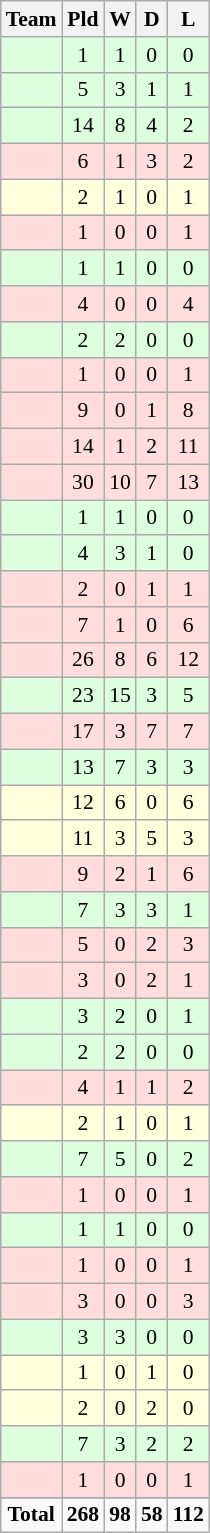<table class="wikitable sortable" style="font-size:90%; text-align: center;">
<tr>
<th>Team</th>
<th>Pld</th>
<th>W</th>
<th>D</th>
<th>L</th>
</tr>
<tr bgcolor=#dfd>
<td align="left"></td>
<td>1</td>
<td>1</td>
<td>0</td>
<td>0</td>
</tr>
<tr bgcolor=#dfd>
<td align="left"></td>
<td>5</td>
<td>3</td>
<td>1</td>
<td>1</td>
</tr>
<tr bgcolor=#dfd>
<td align="left"></td>
<td>14</td>
<td>8</td>
<td>4</td>
<td>2</td>
</tr>
<tr bgcolor=#fdd>
<td align="left"></td>
<td>6</td>
<td>1</td>
<td>3</td>
<td>2</td>
</tr>
<tr bgcolor=#ffd>
<td align="left"></td>
<td>2</td>
<td>1</td>
<td>0</td>
<td>1</td>
</tr>
<tr bgcolor=#fdd>
<td align="left"></td>
<td>1</td>
<td>0</td>
<td>0</td>
<td>1</td>
</tr>
<tr bgcolor=#dfd>
<td align="left"></td>
<td>1</td>
<td>1</td>
<td>0</td>
<td>0</td>
</tr>
<tr bgcolor=#fdd>
<td align="left"></td>
<td>4</td>
<td>0</td>
<td>0</td>
<td>4</td>
</tr>
<tr bgcolor=#dfd>
<td align="left"></td>
<td>2</td>
<td>2</td>
<td>0</td>
<td>0</td>
</tr>
<tr bgcolor=#fdd>
<td align="left"></td>
<td>1</td>
<td>0</td>
<td>0</td>
<td>1</td>
</tr>
<tr bgcolor=#fdd>
<td align="left"></td>
<td>9</td>
<td>0</td>
<td>1</td>
<td>8</td>
</tr>
<tr bgcolor=#fdd>
<td align="left"></td>
<td>14</td>
<td>1</td>
<td>2</td>
<td>11</td>
</tr>
<tr bgcolor=#fdd>
<td align="left"></td>
<td>30</td>
<td>10</td>
<td>7</td>
<td>13</td>
</tr>
<tr bgcolor=#dfd>
<td align="left"></td>
<td>1</td>
<td>1</td>
<td>0</td>
<td>0</td>
</tr>
<tr bgcolor=#dfd>
<td align="left"></td>
<td>4</td>
<td>3</td>
<td>1</td>
<td>0</td>
</tr>
<tr bgcolor=#fdd>
<td align="left"></td>
<td>2</td>
<td>0</td>
<td>1</td>
<td>1</td>
</tr>
<tr bgcolor=#fdd>
<td align="left"></td>
<td>7</td>
<td>1</td>
<td>0</td>
<td>6</td>
</tr>
<tr bgcolor=#fdd>
<td align="left"></td>
<td>26</td>
<td>8</td>
<td>6</td>
<td>12</td>
</tr>
<tr bgcolor=#dfd>
<td align="left"></td>
<td>23</td>
<td>15</td>
<td>3</td>
<td>5</td>
</tr>
<tr bgcolor=#fdd>
<td align="left"></td>
<td>17</td>
<td>3</td>
<td>7</td>
<td>7</td>
</tr>
<tr bgcolor=#dfd>
<td align="left"></td>
<td>13</td>
<td>7</td>
<td>3</td>
<td>3</td>
</tr>
<tr bgcolor=#ffd>
<td align="left"></td>
<td>12</td>
<td>6</td>
<td>0</td>
<td>6</td>
</tr>
<tr bgcolor=#ffd>
<td align="left"></td>
<td>11</td>
<td>3</td>
<td>5</td>
<td>3</td>
</tr>
<tr bgcolor=#fdd>
<td align="left"></td>
<td>9</td>
<td>2</td>
<td>1</td>
<td>6</td>
</tr>
<tr bgcolor=#dfd>
<td align="left"></td>
<td>7</td>
<td>3</td>
<td>3</td>
<td>1</td>
</tr>
<tr bgcolor=#fdd>
<td align="left"></td>
<td>5</td>
<td>0</td>
<td>2</td>
<td>3</td>
</tr>
<tr bgcolor=#fdd>
<td align="left"></td>
<td>3</td>
<td>0</td>
<td>2</td>
<td>1</td>
</tr>
<tr bgcolor=#dfd>
<td align="left"></td>
<td>3</td>
<td>2</td>
<td>0</td>
<td>1</td>
</tr>
<tr bgcolor=#dfd>
<td align="left"></td>
<td>2</td>
<td>2</td>
<td>0</td>
<td>0</td>
</tr>
<tr bgcolor=#fdd>
<td align="left"></td>
<td>4</td>
<td>1</td>
<td>1</td>
<td>2</td>
</tr>
<tr bgcolor=#ffd>
<td align="left"></td>
<td>2</td>
<td>1</td>
<td>0</td>
<td>1</td>
</tr>
<tr bgcolor=#dfd>
<td align="left"></td>
<td>7</td>
<td>5</td>
<td>0</td>
<td>2</td>
</tr>
<tr bgcolor=#fdd>
<td align="left"></td>
<td>1</td>
<td>0</td>
<td>0</td>
<td>1</td>
</tr>
<tr bgcolor=#dfd>
<td align="left"></td>
<td>1</td>
<td>1</td>
<td>0</td>
<td>0</td>
</tr>
<tr bgcolor=#fdd>
<td align="left"></td>
<td>1</td>
<td>0</td>
<td>0</td>
<td>1</td>
</tr>
<tr bgcolor=#fdd>
<td align="left"></td>
<td>3</td>
<td>0</td>
<td>0</td>
<td>3</td>
</tr>
<tr bgcolor=#dfd>
<td align="left"></td>
<td>3</td>
<td>3</td>
<td>0</td>
<td>0</td>
</tr>
<tr bgcolor=#ffd>
<td align="left"></td>
<td>1</td>
<td>0</td>
<td>1</td>
<td>0</td>
</tr>
<tr bgcolor=#ffd>
<td align="left"></td>
<td>2</td>
<td>0</td>
<td>2</td>
<td>0</td>
</tr>
<tr bgcolor=#dfd>
<td align="left"></td>
<td>7</td>
<td>3</td>
<td>2</td>
<td>2</td>
</tr>
<tr bgcolor=#fdd>
<td align="left"></td>
<td>1</td>
<td>0</td>
<td>0</td>
<td>1</td>
</tr>
<tr>
</tr>
<tr class="sortbottom">
<td><strong>Total</strong></td>
<td><strong>268</strong></td>
<td><strong>98</strong></td>
<td><strong>58</strong></td>
<td><strong>112</strong></td>
</tr>
</table>
